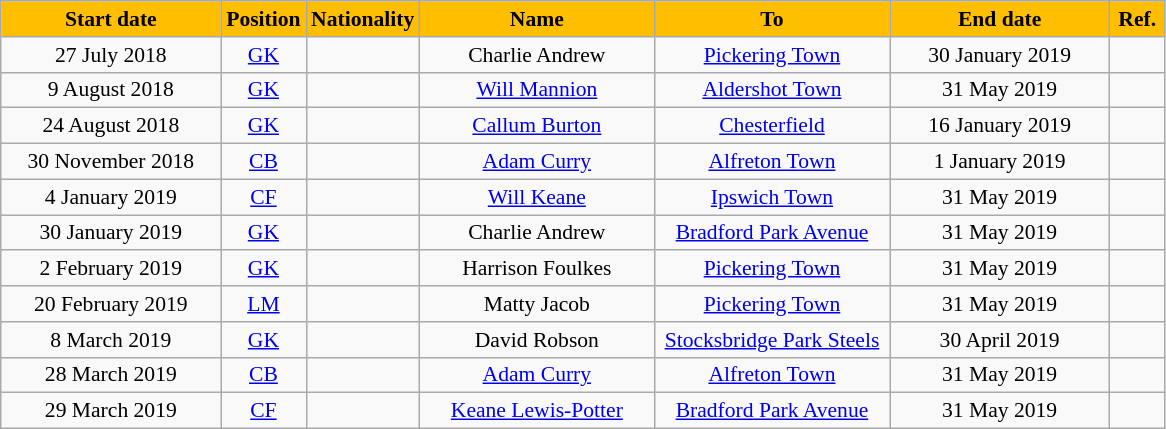<table class="wikitable"  style="text-align:center; font-size:90%; ">
<tr>
<th style="background:#ffbf00; color:#000; width:140px;">Start date</th>
<th style="background:#ffbf00; color:#000; width:50px;">Position</th>
<th style="background:#ffbf00; color:#000; width:50px;">Nationality</th>
<th style="background:#ffbf00; color:#000; width:150px;">Name</th>
<th style="background:#ffbf00; color:#000; width:150px;">To</th>
<th style="background:#ffbf00; color:#000; width:140px;">End date</th>
<th style="background:#ffbf00; color:#000; width:30px;">Ref.</th>
</tr>
<tr>
<td>27 July 2018</td>
<td><a href='#'>GK</a></td>
<td></td>
<td>Charlie Andrew</td>
<td><a href='#'>Pickering Town</a></td>
<td>30 January 2019</td>
<td></td>
</tr>
<tr>
<td>9 August 2018</td>
<td><a href='#'>GK</a></td>
<td></td>
<td><a href='#'>Will Mannion</a></td>
<td><a href='#'>Aldershot Town</a></td>
<td>31 May 2019</td>
<td></td>
</tr>
<tr>
<td>24 August 2018</td>
<td><a href='#'>GK</a></td>
<td></td>
<td><a href='#'>Callum Burton</a></td>
<td><a href='#'>Chesterfield</a></td>
<td>16 January 2019</td>
<td></td>
</tr>
<tr>
<td>30 November 2018</td>
<td><a href='#'>CB</a></td>
<td></td>
<td><a href='#'>Adam Curry</a></td>
<td><a href='#'>Alfreton Town</a></td>
<td>1 January 2019</td>
<td></td>
</tr>
<tr>
<td>4 January 2019</td>
<td><a href='#'>CF</a></td>
<td></td>
<td><a href='#'>Will Keane</a></td>
<td><a href='#'>Ipswich Town</a></td>
<td>31 May 2019</td>
<td></td>
</tr>
<tr>
<td>30 January 2019</td>
<td><a href='#'>GK</a></td>
<td></td>
<td>Charlie Andrew</td>
<td><a href='#'>Bradford Park Avenue</a></td>
<td>31 May 2019</td>
<td></td>
</tr>
<tr>
<td>2 February 2019</td>
<td><a href='#'>GK</a></td>
<td></td>
<td>Harrison Foulkes</td>
<td><a href='#'>Pickering Town</a></td>
<td>31 May 2019</td>
<td></td>
</tr>
<tr>
<td>20 February 2019</td>
<td><a href='#'>LM</a></td>
<td></td>
<td>Matty Jacob</td>
<td><a href='#'>Pickering Town</a></td>
<td>31 May 2019</td>
<td></td>
</tr>
<tr>
<td>8 March 2019</td>
<td><a href='#'>GK</a></td>
<td></td>
<td>David Robson</td>
<td><a href='#'>Stocksbridge Park Steels</a></td>
<td>30 April 2019</td>
<td></td>
</tr>
<tr>
<td>28 March 2019</td>
<td><a href='#'>CB</a></td>
<td></td>
<td><a href='#'>Adam Curry</a></td>
<td><a href='#'>Alfreton Town</a></td>
<td>31 May 2019</td>
<td></td>
</tr>
<tr>
<td>29 March 2019</td>
<td><a href='#'>CF</a></td>
<td></td>
<td><a href='#'>Keane Lewis-Potter</a></td>
<td><a href='#'>Bradford Park Avenue</a></td>
<td>31 May 2019</td>
<td></td>
</tr>
</table>
